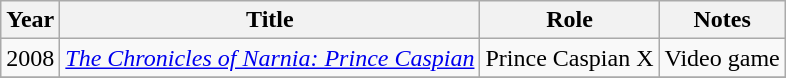<table class="wikitable">
<tr>
<th>Year</th>
<th>Title</th>
<th>Role</th>
<th>Notes</th>
</tr>
<tr>
<td>2008</td>
<td><em><a href='#'>The Chronicles of Narnia: Prince Caspian</a></em></td>
<td>Prince Caspian X</td>
<td>Video game</td>
</tr>
<tr>
</tr>
</table>
